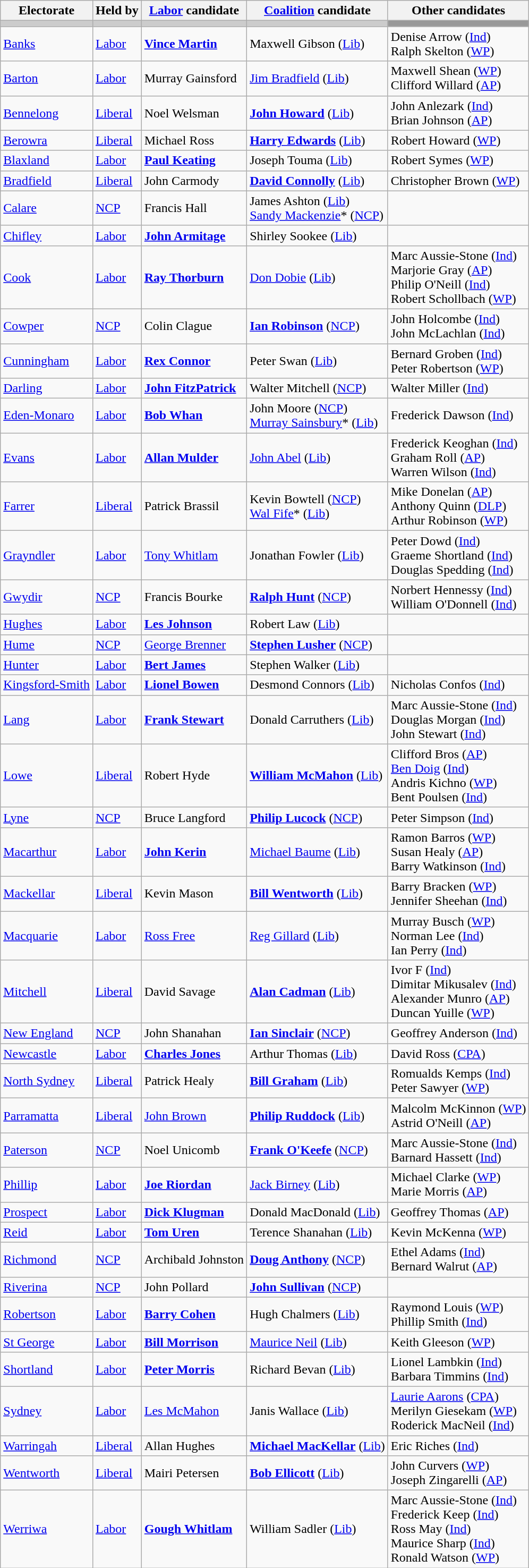<table class="wikitable">
<tr>
<th>Electorate</th>
<th>Held by</th>
<th><a href='#'>Labor</a> candidate</th>
<th><a href='#'>Coalition</a> candidate</th>
<th>Other candidates</th>
</tr>
<tr bgcolor="#cccccc">
<td></td>
<td></td>
<td></td>
<td></td>
<td bgcolor="#999999"></td>
</tr>
<tr>
<td><a href='#'>Banks</a></td>
<td><a href='#'>Labor</a></td>
<td><strong><a href='#'>Vince Martin</a></strong></td>
<td>Maxwell Gibson (<a href='#'>Lib</a>)</td>
<td>Denise Arrow (<a href='#'>Ind</a>)<br>Ralph Skelton (<a href='#'>WP</a>)</td>
</tr>
<tr>
<td><a href='#'>Barton</a></td>
<td><a href='#'>Labor</a></td>
<td>Murray Gainsford</td>
<td><a href='#'>Jim Bradfield</a> (<a href='#'>Lib</a>)</td>
<td>Maxwell Shean (<a href='#'>WP</a>)<br>Clifford Willard (<a href='#'>AP</a>)</td>
</tr>
<tr>
<td><a href='#'>Bennelong</a></td>
<td><a href='#'>Liberal</a></td>
<td>Noel Welsman</td>
<td><strong><a href='#'>John Howard</a></strong> (<a href='#'>Lib</a>)</td>
<td>John Anlezark (<a href='#'>Ind</a>)<br>Brian Johnson (<a href='#'>AP</a>)</td>
</tr>
<tr>
<td><a href='#'>Berowra</a></td>
<td><a href='#'>Liberal</a></td>
<td>Michael Ross</td>
<td><strong><a href='#'>Harry Edwards</a></strong> (<a href='#'>Lib</a>)</td>
<td>Robert Howard (<a href='#'>WP</a>)</td>
</tr>
<tr>
<td><a href='#'>Blaxland</a></td>
<td><a href='#'>Labor</a></td>
<td><strong><a href='#'>Paul Keating</a></strong></td>
<td>Joseph Touma (<a href='#'>Lib</a>)</td>
<td>Robert Symes (<a href='#'>WP</a>)</td>
</tr>
<tr>
<td><a href='#'>Bradfield</a></td>
<td><a href='#'>Liberal</a></td>
<td>John Carmody</td>
<td><strong><a href='#'>David Connolly</a></strong> (<a href='#'>Lib</a>)</td>
<td>Christopher Brown (<a href='#'>WP</a>)</td>
</tr>
<tr>
<td><a href='#'>Calare</a></td>
<td><a href='#'>NCP</a></td>
<td>Francis Hall</td>
<td>James Ashton (<a href='#'>Lib</a>)<br><a href='#'>Sandy Mackenzie</a>* (<a href='#'>NCP</a>)</td>
<td></td>
</tr>
<tr>
<td><a href='#'>Chifley</a></td>
<td><a href='#'>Labor</a></td>
<td><strong><a href='#'>John Armitage</a></strong></td>
<td>Shirley Sookee (<a href='#'>Lib</a>)</td>
<td></td>
</tr>
<tr>
<td><a href='#'>Cook</a></td>
<td><a href='#'>Labor</a></td>
<td><strong><a href='#'>Ray Thorburn</a></strong></td>
<td><a href='#'>Don Dobie</a> (<a href='#'>Lib</a>)</td>
<td>Marc Aussie-Stone (<a href='#'>Ind</a>)<br>Marjorie Gray (<a href='#'>AP</a>)<br>Philip O'Neill (<a href='#'>Ind</a>)<br>Robert Schollbach (<a href='#'>WP</a>)</td>
</tr>
<tr>
<td><a href='#'>Cowper</a></td>
<td><a href='#'>NCP</a></td>
<td>Colin Clague</td>
<td><strong><a href='#'>Ian Robinson</a></strong> (<a href='#'>NCP</a>)</td>
<td>John Holcombe (<a href='#'>Ind</a>)<br>John McLachlan (<a href='#'>Ind</a>)</td>
</tr>
<tr>
<td><a href='#'>Cunningham</a></td>
<td><a href='#'>Labor</a></td>
<td><strong><a href='#'>Rex Connor</a></strong></td>
<td>Peter Swan (<a href='#'>Lib</a>)</td>
<td>Bernard Groben (<a href='#'>Ind</a>)<br>Peter Robertson (<a href='#'>WP</a>)</td>
</tr>
<tr>
<td><a href='#'>Darling</a></td>
<td><a href='#'>Labor</a></td>
<td><strong><a href='#'>John FitzPatrick</a></strong></td>
<td>Walter Mitchell (<a href='#'>NCP</a>)</td>
<td>Walter Miller (<a href='#'>Ind</a>)</td>
</tr>
<tr>
<td><a href='#'>Eden-Monaro</a></td>
<td><a href='#'>Labor</a></td>
<td><strong><a href='#'>Bob Whan</a></strong></td>
<td>John Moore (<a href='#'>NCP</a>)<br><a href='#'>Murray Sainsbury</a>* (<a href='#'>Lib</a>)</td>
<td>Frederick Dawson (<a href='#'>Ind</a>)</td>
</tr>
<tr>
<td><a href='#'>Evans</a></td>
<td><a href='#'>Labor</a></td>
<td><strong><a href='#'>Allan Mulder</a></strong></td>
<td><a href='#'>John Abel</a> (<a href='#'>Lib</a>)</td>
<td>Frederick Keoghan (<a href='#'>Ind</a>)<br>Graham Roll (<a href='#'>AP</a>)<br>Warren Wilson (<a href='#'>Ind</a>)</td>
</tr>
<tr>
<td><a href='#'>Farrer</a></td>
<td><a href='#'>Liberal</a></td>
<td>Patrick Brassil</td>
<td>Kevin Bowtell (<a href='#'>NCP</a>)<br><a href='#'>Wal Fife</a>* (<a href='#'>Lib</a>)</td>
<td>Mike Donelan (<a href='#'>AP</a>)<br>Anthony Quinn (<a href='#'>DLP</a>)<br>Arthur Robinson (<a href='#'>WP</a>)</td>
</tr>
<tr>
<td><a href='#'>Grayndler</a></td>
<td><a href='#'>Labor</a></td>
<td><a href='#'>Tony Whitlam</a></td>
<td>Jonathan Fowler (<a href='#'>Lib</a>)</td>
<td>Peter Dowd (<a href='#'>Ind</a>)<br>Graeme Shortland (<a href='#'>Ind</a>)<br>Douglas Spedding (<a href='#'>Ind</a>)</td>
</tr>
<tr>
<td><a href='#'>Gwydir</a></td>
<td><a href='#'>NCP</a></td>
<td>Francis Bourke</td>
<td><strong><a href='#'>Ralph Hunt</a></strong> (<a href='#'>NCP</a>)</td>
<td>Norbert Hennessy (<a href='#'>Ind</a>)<br>William O'Donnell (<a href='#'>Ind</a>)</td>
</tr>
<tr>
<td><a href='#'>Hughes</a></td>
<td><a href='#'>Labor</a></td>
<td><strong><a href='#'>Les Johnson</a></strong></td>
<td>Robert Law (<a href='#'>Lib</a>)</td>
<td></td>
</tr>
<tr>
<td><a href='#'>Hume</a></td>
<td><a href='#'>NCP</a></td>
<td><a href='#'>George Brenner</a></td>
<td><strong><a href='#'>Stephen Lusher</a></strong> (<a href='#'>NCP</a>)</td>
<td></td>
</tr>
<tr>
<td><a href='#'>Hunter</a></td>
<td><a href='#'>Labor</a></td>
<td><strong><a href='#'>Bert James</a></strong></td>
<td>Stephen Walker (<a href='#'>Lib</a>)</td>
<td></td>
</tr>
<tr>
<td><a href='#'>Kingsford-Smith</a></td>
<td><a href='#'>Labor</a></td>
<td><strong><a href='#'>Lionel Bowen</a></strong></td>
<td>Desmond Connors (<a href='#'>Lib</a>)</td>
<td>Nicholas Confos (<a href='#'>Ind</a>)</td>
</tr>
<tr>
<td><a href='#'>Lang</a></td>
<td><a href='#'>Labor</a></td>
<td><strong><a href='#'>Frank Stewart</a></strong></td>
<td>Donald Carruthers (<a href='#'>Lib</a>)</td>
<td>Marc Aussie-Stone (<a href='#'>Ind</a>)<br>Douglas Morgan (<a href='#'>Ind</a>)<br>John Stewart (<a href='#'>Ind</a>)</td>
</tr>
<tr>
<td><a href='#'>Lowe</a></td>
<td><a href='#'>Liberal</a></td>
<td>Robert Hyde</td>
<td><strong><a href='#'>William McMahon</a></strong> (<a href='#'>Lib</a>)</td>
<td>Clifford Bros (<a href='#'>AP</a>)<br><a href='#'>Ben Doig</a> (<a href='#'>Ind</a>)<br>Andris Kichno (<a href='#'>WP</a>)<br>Bent Poulsen (<a href='#'>Ind</a>)</td>
</tr>
<tr>
<td><a href='#'>Lyne</a></td>
<td><a href='#'>NCP</a></td>
<td>Bruce Langford</td>
<td><strong><a href='#'>Philip Lucock</a></strong> (<a href='#'>NCP</a>)</td>
<td>Peter Simpson (<a href='#'>Ind</a>)</td>
</tr>
<tr>
<td><a href='#'>Macarthur</a></td>
<td><a href='#'>Labor</a></td>
<td><strong><a href='#'>John Kerin</a></strong></td>
<td><a href='#'>Michael Baume</a> (<a href='#'>Lib</a>)</td>
<td>Ramon Barros (<a href='#'>WP</a>)<br>Susan Healy (<a href='#'>AP</a>)<br>Barry Watkinson (<a href='#'>Ind</a>)</td>
</tr>
<tr>
<td><a href='#'>Mackellar</a></td>
<td><a href='#'>Liberal</a></td>
<td>Kevin Mason</td>
<td><strong><a href='#'>Bill Wentworth</a></strong> (<a href='#'>Lib</a>)</td>
<td>Barry Bracken (<a href='#'>WP</a>)<br>Jennifer Sheehan (<a href='#'>Ind</a>)</td>
</tr>
<tr>
<td><a href='#'>Macquarie</a></td>
<td><a href='#'>Labor</a></td>
<td><a href='#'>Ross Free</a></td>
<td><a href='#'>Reg Gillard</a> (<a href='#'>Lib</a>)</td>
<td>Murray Busch (<a href='#'>WP</a>)<br>Norman Lee (<a href='#'>Ind</a>)<br>Ian Perry (<a href='#'>Ind</a>)</td>
</tr>
<tr>
<td><a href='#'>Mitchell</a></td>
<td><a href='#'>Liberal</a></td>
<td>David Savage</td>
<td><strong><a href='#'>Alan Cadman</a></strong> (<a href='#'>Lib</a>)</td>
<td>Ivor F (<a href='#'>Ind</a>)<br>Dimitar Mikusalev (<a href='#'>Ind</a>)<br>Alexander Munro (<a href='#'>AP</a>)<br>Duncan Yuille (<a href='#'>WP</a>)</td>
</tr>
<tr>
<td><a href='#'>New England</a></td>
<td><a href='#'>NCP</a></td>
<td>John Shanahan</td>
<td><strong><a href='#'>Ian Sinclair</a></strong> (<a href='#'>NCP</a>)</td>
<td>Geoffrey Anderson (<a href='#'>Ind</a>)</td>
</tr>
<tr>
<td><a href='#'>Newcastle</a></td>
<td><a href='#'>Labor</a></td>
<td><strong><a href='#'>Charles Jones</a></strong></td>
<td>Arthur Thomas (<a href='#'>Lib</a>)</td>
<td>David Ross (<a href='#'>CPA</a>)</td>
</tr>
<tr>
<td><a href='#'>North Sydney</a></td>
<td><a href='#'>Liberal</a></td>
<td>Patrick Healy</td>
<td><strong><a href='#'>Bill Graham</a></strong> (<a href='#'>Lib</a>)</td>
<td>Romualds Kemps (<a href='#'>Ind</a>)<br>Peter Sawyer (<a href='#'>WP</a>)</td>
</tr>
<tr>
<td><a href='#'>Parramatta</a></td>
<td><a href='#'>Liberal</a></td>
<td><a href='#'>John Brown</a></td>
<td><strong><a href='#'>Philip Ruddock</a></strong> (<a href='#'>Lib</a>)</td>
<td>Malcolm McKinnon (<a href='#'>WP</a>)<br>Astrid O'Neill (<a href='#'>AP</a>)</td>
</tr>
<tr>
<td><a href='#'>Paterson</a></td>
<td><a href='#'>NCP</a></td>
<td>Noel Unicomb</td>
<td><strong><a href='#'>Frank O'Keefe</a></strong> (<a href='#'>NCP</a>)</td>
<td>Marc Aussie-Stone (<a href='#'>Ind</a>)<br>Barnard Hassett (<a href='#'>Ind</a>)</td>
</tr>
<tr>
<td><a href='#'>Phillip</a></td>
<td><a href='#'>Labor</a></td>
<td><strong><a href='#'>Joe Riordan</a></strong></td>
<td><a href='#'>Jack Birney</a> (<a href='#'>Lib</a>)</td>
<td>Michael Clarke (<a href='#'>WP</a>)<br>Marie Morris (<a href='#'>AP</a>)</td>
</tr>
<tr>
<td><a href='#'>Prospect</a></td>
<td><a href='#'>Labor</a></td>
<td><strong><a href='#'>Dick Klugman</a></strong></td>
<td>Donald MacDonald (<a href='#'>Lib</a>)</td>
<td>Geoffrey Thomas (<a href='#'>AP</a>)</td>
</tr>
<tr>
<td><a href='#'>Reid</a></td>
<td><a href='#'>Labor</a></td>
<td><strong><a href='#'>Tom Uren</a></strong></td>
<td>Terence Shanahan (<a href='#'>Lib</a>)</td>
<td>Kevin McKenna (<a href='#'>WP</a>)</td>
</tr>
<tr>
<td><a href='#'>Richmond</a></td>
<td><a href='#'>NCP</a></td>
<td>Archibald Johnston</td>
<td><strong><a href='#'>Doug Anthony</a></strong> (<a href='#'>NCP</a>)</td>
<td>Ethel Adams (<a href='#'>Ind</a>)<br>Bernard Walrut (<a href='#'>AP</a>)</td>
</tr>
<tr>
<td><a href='#'>Riverina</a></td>
<td><a href='#'>NCP</a></td>
<td>John Pollard</td>
<td><strong><a href='#'>John Sullivan</a></strong> (<a href='#'>NCP</a>)</td>
<td></td>
</tr>
<tr>
<td><a href='#'>Robertson</a></td>
<td><a href='#'>Labor</a></td>
<td><strong><a href='#'>Barry Cohen</a></strong></td>
<td>Hugh Chalmers (<a href='#'>Lib</a>)</td>
<td>Raymond Louis (<a href='#'>WP</a>)<br>Phillip Smith (<a href='#'>Ind</a>)</td>
</tr>
<tr>
<td><a href='#'>St George</a></td>
<td><a href='#'>Labor</a></td>
<td><strong><a href='#'>Bill Morrison</a></strong></td>
<td><a href='#'>Maurice Neil</a> (<a href='#'>Lib</a>)</td>
<td>Keith Gleeson (<a href='#'>WP</a>)</td>
</tr>
<tr>
<td><a href='#'>Shortland</a></td>
<td><a href='#'>Labor</a></td>
<td><strong><a href='#'>Peter Morris</a></strong></td>
<td>Richard Bevan (<a href='#'>Lib</a>)</td>
<td>Lionel Lambkin (<a href='#'>Ind</a>)<br>Barbara Timmins (<a href='#'>Ind</a>)</td>
</tr>
<tr>
<td><a href='#'>Sydney</a></td>
<td><a href='#'>Labor</a></td>
<td><a href='#'>Les McMahon</a></td>
<td>Janis Wallace (<a href='#'>Lib</a>)</td>
<td><a href='#'>Laurie Aarons</a> (<a href='#'>CPA</a>)<br>Merilyn Giesekam (<a href='#'>WP</a>)<br>Roderick MacNeil (<a href='#'>Ind</a>)</td>
</tr>
<tr>
<td><a href='#'>Warringah</a></td>
<td><a href='#'>Liberal</a></td>
<td>Allan Hughes</td>
<td><strong><a href='#'>Michael MacKellar</a></strong> (<a href='#'>Lib</a>)</td>
<td>Eric Riches (<a href='#'>Ind</a>)</td>
</tr>
<tr>
<td><a href='#'>Wentworth</a></td>
<td><a href='#'>Liberal</a></td>
<td>Mairi Petersen</td>
<td><strong><a href='#'>Bob Ellicott</a></strong> (<a href='#'>Lib</a>)</td>
<td>John Curvers (<a href='#'>WP</a>)<br>Joseph Zingarelli (<a href='#'>AP</a>)</td>
</tr>
<tr>
<td><a href='#'>Werriwa</a></td>
<td><a href='#'>Labor</a></td>
<td><strong><a href='#'>Gough Whitlam</a></strong></td>
<td>William Sadler (<a href='#'>Lib</a>)</td>
<td>Marc Aussie-Stone (<a href='#'>Ind</a>)<br>Frederick Keep (<a href='#'>Ind</a>)<br>Ross May (<a href='#'>Ind</a>)<br>Maurice Sharp (<a href='#'>Ind</a>)<br>Ronald Watson (<a href='#'>WP</a>)</td>
</tr>
</table>
